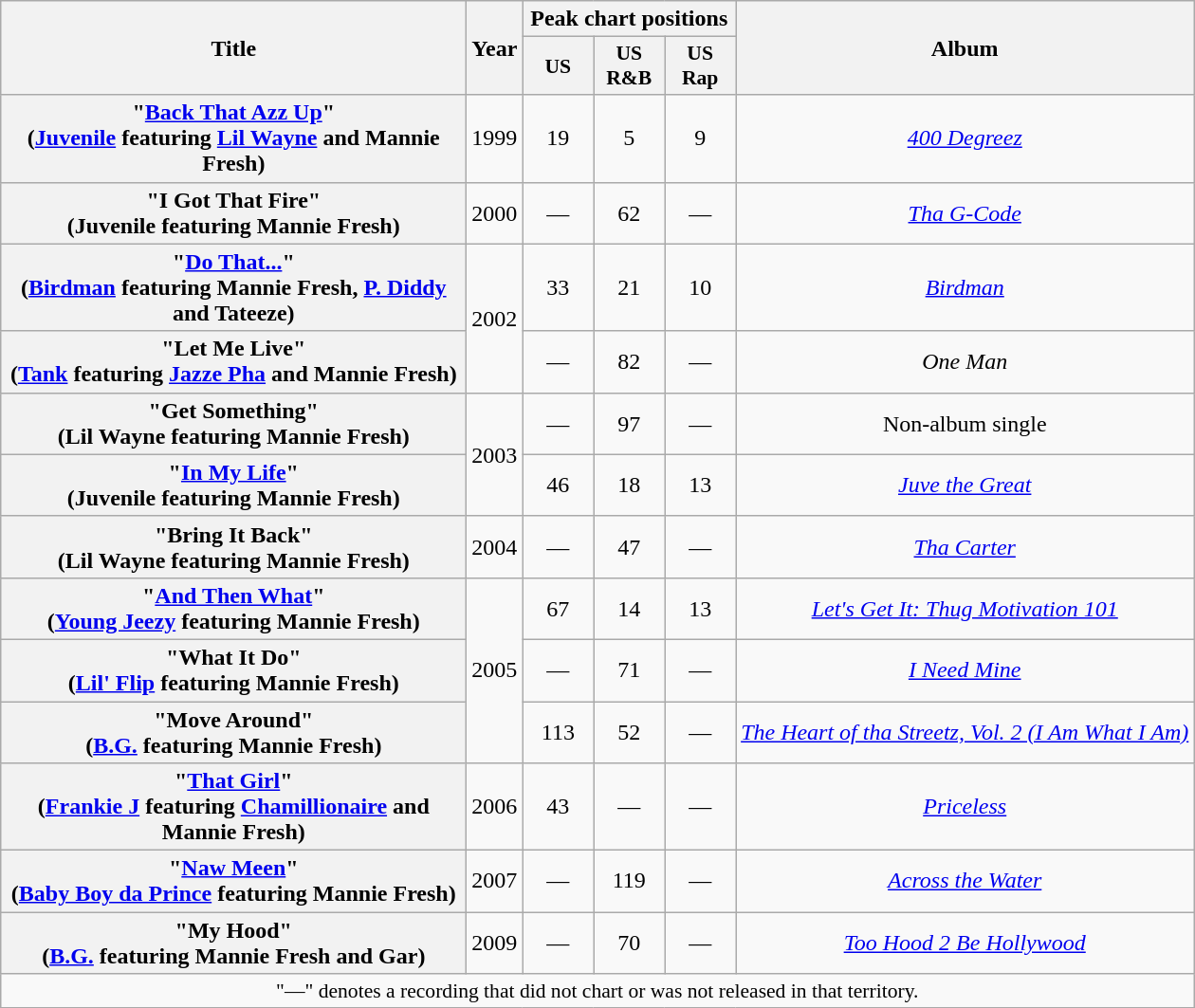<table class="wikitable plainrowheaders" style="text-align:center;">
<tr>
<th scope="col" rowspan="2" style="width:20em;">Title</th>
<th scope="col" rowspan="2">Year</th>
<th scope="col" colspan="3">Peak chart positions</th>
<th scope="col" rowspan="2">Album</th>
</tr>
<tr>
<th style="width:3em;font-size:90%;">US</th>
<th style="width:3em;font-size:90%;">US<br>R&B</th>
<th style="width:3em;font-size:90%;">US<br>Rap</th>
</tr>
<tr>
<th scope="row">"<a href='#'>Back That Azz Up</a>"<br><span>(<a href='#'>Juvenile</a> featuring <a href='#'>Lil Wayne</a> and Mannie Fresh)</span></th>
<td>1999</td>
<td>19</td>
<td>5</td>
<td>9</td>
<td><em><a href='#'>400 Degreez</a></em></td>
</tr>
<tr>
<th scope="row">"I Got That Fire"<br><span>(Juvenile featuring Mannie Fresh)</span></th>
<td>2000</td>
<td>—</td>
<td>62</td>
<td>—</td>
<td><em><a href='#'>Tha G-Code</a></em></td>
</tr>
<tr>
<th scope="row">"<a href='#'>Do That...</a>"<br><span>(<a href='#'>Birdman</a> featuring Mannie Fresh, <a href='#'>P. Diddy</a> and Tateeze)</span></th>
<td rowspan="2">2002</td>
<td>33</td>
<td>21</td>
<td>10</td>
<td><em><a href='#'>Birdman</a></em></td>
</tr>
<tr>
<th scope="row">"Let Me Live"<br><span>(<a href='#'>Tank</a> featuring <a href='#'>Jazze Pha</a> and Mannie Fresh)</span></th>
<td>—</td>
<td>82</td>
<td>—</td>
<td><em>One Man</em></td>
</tr>
<tr>
<th scope="row">"Get Something"<br><span>(Lil Wayne featuring Mannie Fresh)</span></th>
<td rowspan="2">2003</td>
<td>—</td>
<td>97</td>
<td>—</td>
<td>Non-album single</td>
</tr>
<tr>
<th scope="row">"<a href='#'>In My Life</a>"<br><span>(Juvenile featuring Mannie Fresh)</span></th>
<td>46</td>
<td>18</td>
<td>13</td>
<td><em><a href='#'>Juve the Great</a></em></td>
</tr>
<tr>
<th scope="row">"Bring It Back"<br><span>(Lil Wayne featuring Mannie Fresh)</span></th>
<td>2004</td>
<td>—</td>
<td>47</td>
<td>—</td>
<td><em><a href='#'>Tha Carter</a></em></td>
</tr>
<tr>
<th scope="row">"<a href='#'>And Then What</a>"<br><span>(<a href='#'>Young Jeezy</a> featuring Mannie Fresh)</span></th>
<td rowspan="3">2005</td>
<td>67</td>
<td>14</td>
<td>13</td>
<td><em><a href='#'>Let's Get It: Thug Motivation 101</a></em></td>
</tr>
<tr>
<th scope="row">"What It Do"<br><span>(<a href='#'>Lil' Flip</a> featuring Mannie Fresh)</span></th>
<td>—</td>
<td>71</td>
<td>—</td>
<td><em><a href='#'>I Need Mine</a></em></td>
</tr>
<tr>
<th scope="row">"Move Around"<br><span>(<a href='#'>B.G.</a> featuring Mannie Fresh)</span></th>
<td>113</td>
<td>52</td>
<td>—</td>
<td><em><a href='#'>The Heart of tha Streetz, Vol. 2 (I Am What I Am)</a></em></td>
</tr>
<tr>
<th scope="row">"<a href='#'>That Girl</a>"<br><span>(<a href='#'>Frankie J</a> featuring <a href='#'>Chamillionaire</a> and Mannie Fresh)</span></th>
<td>2006</td>
<td>43</td>
<td>—</td>
<td>—</td>
<td><em><a href='#'>Priceless</a></em></td>
</tr>
<tr>
<th scope="row">"<a href='#'>Naw Meen</a>"<br><span>(<a href='#'>Baby Boy da Prince</a> featuring Mannie Fresh)</span></th>
<td>2007</td>
<td>—</td>
<td>119</td>
<td>—</td>
<td><em><a href='#'>Across the Water</a></em></td>
</tr>
<tr>
<th scope="row">"My Hood"<br><span>(<a href='#'>B.G.</a> featuring Mannie Fresh and Gar)</span></th>
<td>2009</td>
<td>—</td>
<td>70</td>
<td>—</td>
<td><em><a href='#'>Too Hood 2 Be Hollywood</a></em></td>
</tr>
<tr>
<td colspan="6" style="font-size:90%">"—" denotes a recording that did not chart or was not released in that territory.</td>
</tr>
</table>
